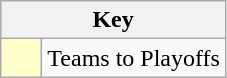<table class="wikitable" style="text-align: center">
<tr>
<th colspan=2>Key</th>
</tr>
<tr>
<td style="background:#ffffcc; width:20px;"></td>
<td align=left>Teams to Playoffs</td>
</tr>
</table>
